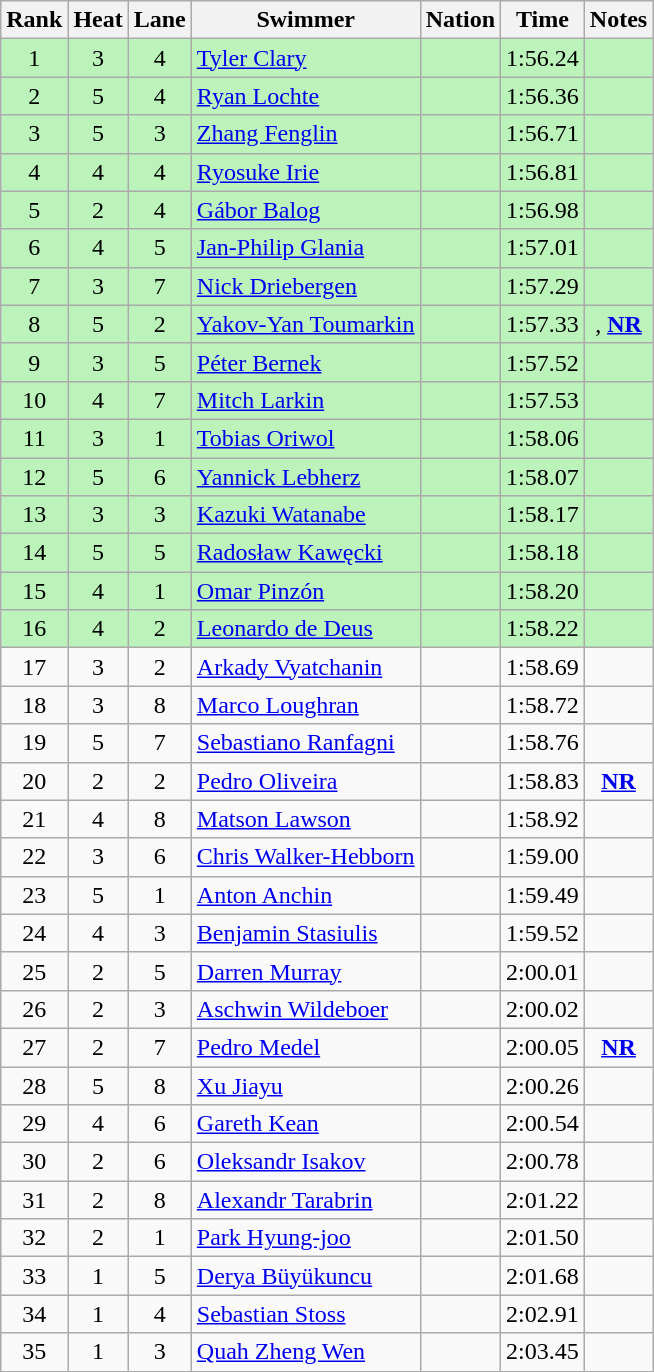<table class="wikitable sortable" style="text-align:center">
<tr>
<th>Rank</th>
<th>Heat</th>
<th>Lane</th>
<th>Swimmer</th>
<th>Nation</th>
<th>Time</th>
<th>Notes</th>
</tr>
<tr bgcolor=bbf3bb>
<td>1</td>
<td>3</td>
<td>4</td>
<td align=left><a href='#'>Tyler Clary</a></td>
<td align=left></td>
<td>1:56.24</td>
<td></td>
</tr>
<tr bgcolor=bbf3bb>
<td>2</td>
<td>5</td>
<td>4</td>
<td align=left><a href='#'>Ryan Lochte</a></td>
<td align=left></td>
<td>1:56.36</td>
<td></td>
</tr>
<tr bgcolor=bbf3bb>
<td>3</td>
<td>5</td>
<td>3</td>
<td align=left><a href='#'>Zhang Fenglin</a></td>
<td align=left></td>
<td>1:56.71</td>
<td></td>
</tr>
<tr bgcolor=bbf3bb>
<td>4</td>
<td>4</td>
<td>4</td>
<td align=left><a href='#'>Ryosuke Irie</a></td>
<td align=left></td>
<td>1:56.81</td>
<td></td>
</tr>
<tr bgcolor=bbf3bb>
<td>5</td>
<td>2</td>
<td>4</td>
<td align=left><a href='#'>Gábor Balog</a></td>
<td align=left></td>
<td>1:56.98</td>
<td></td>
</tr>
<tr bgcolor=bbf3bb>
<td>6</td>
<td>4</td>
<td>5</td>
<td align=left><a href='#'>Jan-Philip Glania</a></td>
<td align=left></td>
<td>1:57.01</td>
<td></td>
</tr>
<tr bgcolor=bbf3bb>
<td>7</td>
<td>3</td>
<td>7</td>
<td align=left><a href='#'>Nick Driebergen</a></td>
<td align=left></td>
<td>1:57.29</td>
<td></td>
</tr>
<tr bgcolor=bbf3bb>
<td>8</td>
<td>5</td>
<td>2</td>
<td align=left><a href='#'>Yakov-Yan Toumarkin</a></td>
<td align=left></td>
<td>1:57.33</td>
<td>, <strong><a href='#'>NR</a></strong></td>
</tr>
<tr bgcolor=bbf3bb>
<td>9</td>
<td>3</td>
<td>5</td>
<td align=left><a href='#'>Péter Bernek</a></td>
<td align=left></td>
<td>1:57.52</td>
<td></td>
</tr>
<tr bgcolor=bbf3bb>
<td>10</td>
<td>4</td>
<td>7</td>
<td align=left><a href='#'>Mitch Larkin</a></td>
<td align=left></td>
<td>1:57.53</td>
<td></td>
</tr>
<tr bgcolor=bbf3bb>
<td>11</td>
<td>3</td>
<td>1</td>
<td align=left><a href='#'>Tobias Oriwol</a></td>
<td align=left></td>
<td>1:58.06</td>
<td></td>
</tr>
<tr bgcolor=bbf3bb>
<td>12</td>
<td>5</td>
<td>6</td>
<td align=left><a href='#'>Yannick Lebherz</a></td>
<td align=left></td>
<td>1:58.07</td>
<td></td>
</tr>
<tr bgcolor=bbf3bb>
<td>13</td>
<td>3</td>
<td>3</td>
<td align=left><a href='#'>Kazuki Watanabe</a></td>
<td align=left></td>
<td>1:58.17</td>
<td></td>
</tr>
<tr bgcolor=bbf3bb>
<td>14</td>
<td>5</td>
<td>5</td>
<td align=left><a href='#'>Radosław Kawęcki</a></td>
<td align=left></td>
<td>1:58.18</td>
<td></td>
</tr>
<tr bgcolor=bbf3bb>
<td>15</td>
<td>4</td>
<td>1</td>
<td align=left><a href='#'>Omar Pinzón</a></td>
<td align=left></td>
<td>1:58.20</td>
<td></td>
</tr>
<tr bgcolor=bbf3bb>
<td>16</td>
<td>4</td>
<td>2</td>
<td align=left><a href='#'>Leonardo de Deus</a></td>
<td align=left></td>
<td>1:58.22</td>
<td></td>
</tr>
<tr>
<td>17</td>
<td>3</td>
<td>2</td>
<td align=left><a href='#'>Arkady Vyatchanin</a></td>
<td align=left></td>
<td>1:58.69</td>
<td></td>
</tr>
<tr>
<td>18</td>
<td>3</td>
<td>8</td>
<td align=left><a href='#'>Marco Loughran</a></td>
<td align=left></td>
<td>1:58.72</td>
<td></td>
</tr>
<tr>
<td>19</td>
<td>5</td>
<td>7</td>
<td align=left><a href='#'>Sebastiano Ranfagni</a></td>
<td align=left></td>
<td>1:58.76</td>
<td></td>
</tr>
<tr>
<td>20</td>
<td>2</td>
<td>2</td>
<td align=left><a href='#'>Pedro Oliveira</a></td>
<td align=left></td>
<td>1:58.83</td>
<td><strong><a href='#'>NR</a></strong></td>
</tr>
<tr>
<td>21</td>
<td>4</td>
<td>8</td>
<td align=left><a href='#'>Matson Lawson</a></td>
<td align=left></td>
<td>1:58.92</td>
<td></td>
</tr>
<tr>
<td>22</td>
<td>3</td>
<td>6</td>
<td align=left><a href='#'>Chris Walker-Hebborn</a></td>
<td align=left></td>
<td>1:59.00</td>
<td></td>
</tr>
<tr>
<td>23</td>
<td>5</td>
<td>1</td>
<td align=left><a href='#'>Anton Anchin</a></td>
<td align=left></td>
<td>1:59.49</td>
<td></td>
</tr>
<tr>
<td>24</td>
<td>4</td>
<td>3</td>
<td align=left><a href='#'>Benjamin Stasiulis</a></td>
<td align=left></td>
<td>1:59.52</td>
<td></td>
</tr>
<tr>
<td>25</td>
<td>2</td>
<td>5</td>
<td align=left><a href='#'>Darren Murray</a></td>
<td align=left></td>
<td>2:00.01</td>
<td></td>
</tr>
<tr>
<td>26</td>
<td>2</td>
<td>3</td>
<td align=left><a href='#'>Aschwin Wildeboer</a></td>
<td align=left></td>
<td>2:00.02</td>
<td></td>
</tr>
<tr>
<td>27</td>
<td>2</td>
<td>7</td>
<td align=left><a href='#'>Pedro Medel</a></td>
<td align=left></td>
<td>2:00.05</td>
<td><strong><a href='#'>NR</a></strong></td>
</tr>
<tr>
<td>28</td>
<td>5</td>
<td>8</td>
<td align=left><a href='#'>Xu Jiayu</a></td>
<td align=left></td>
<td>2:00.26</td>
<td></td>
</tr>
<tr>
<td>29</td>
<td>4</td>
<td>6</td>
<td align=left><a href='#'>Gareth Kean</a></td>
<td align=left></td>
<td>2:00.54</td>
<td></td>
</tr>
<tr>
<td>30</td>
<td>2</td>
<td>6</td>
<td align=left><a href='#'>Oleksandr Isakov</a></td>
<td align=left></td>
<td>2:00.78</td>
<td></td>
</tr>
<tr>
<td>31</td>
<td>2</td>
<td>8</td>
<td align=left><a href='#'>Alexandr Tarabrin</a></td>
<td align=left></td>
<td>2:01.22</td>
<td></td>
</tr>
<tr>
<td>32</td>
<td>2</td>
<td>1</td>
<td align=left><a href='#'>Park Hyung-joo</a></td>
<td align=left></td>
<td>2:01.50</td>
<td></td>
</tr>
<tr>
<td>33</td>
<td>1</td>
<td>5</td>
<td align=left><a href='#'>Derya Büyükuncu</a></td>
<td align=left></td>
<td>2:01.68</td>
<td></td>
</tr>
<tr>
<td>34</td>
<td>1</td>
<td>4</td>
<td align=left><a href='#'>Sebastian Stoss</a></td>
<td align=left></td>
<td>2:02.91</td>
<td></td>
</tr>
<tr>
<td>35</td>
<td>1</td>
<td>3</td>
<td align=left><a href='#'>Quah Zheng Wen</a></td>
<td align=left></td>
<td>2:03.45</td>
<td></td>
</tr>
</table>
